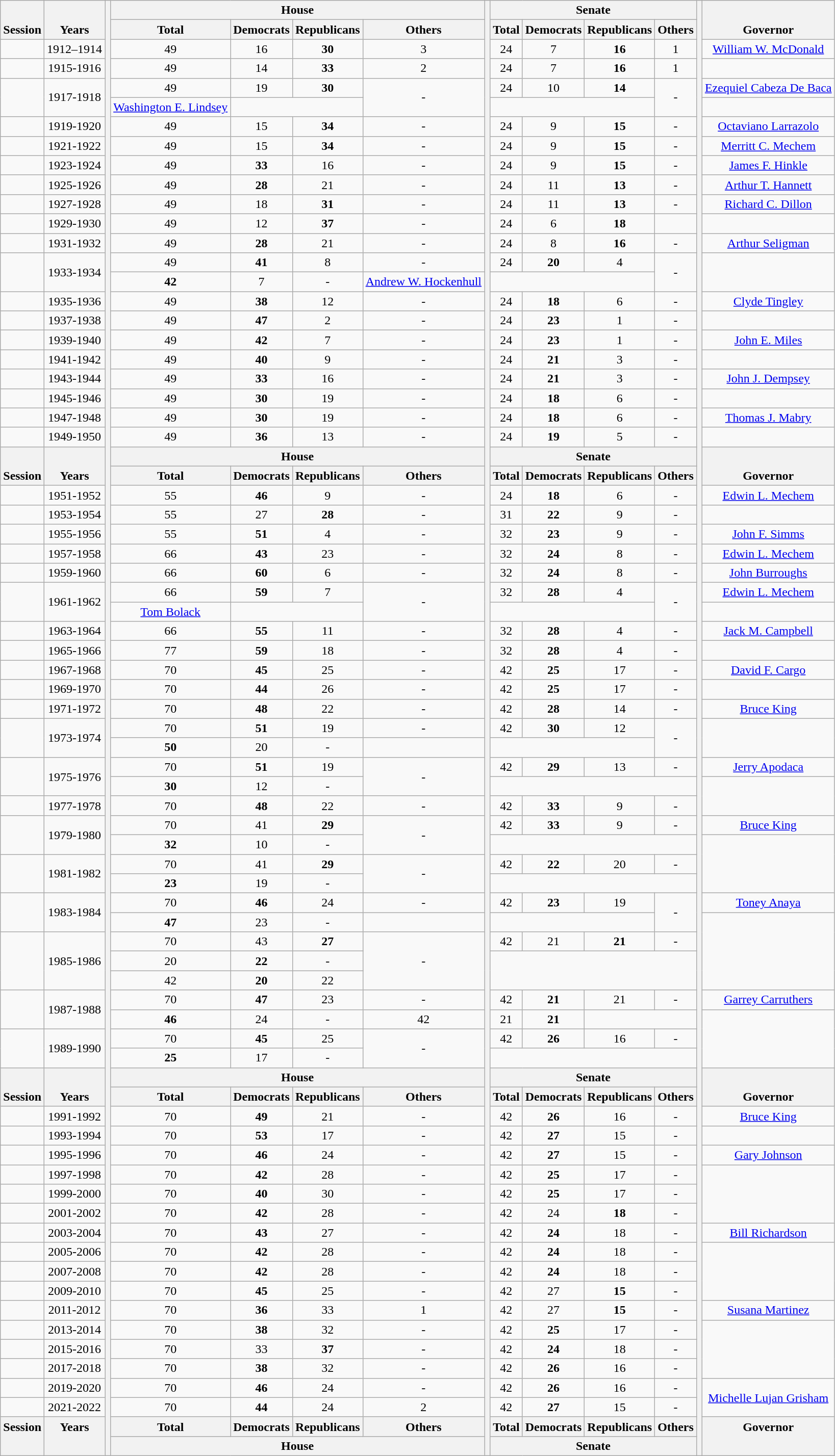<table class=wikitable style="text-align:center">
<tr style="vertical-align:bottom;">
<th rowspan=2>Session</th>
<th rowspan=2>Years</th>
<th rowspan="1000"></th>
<th colspan=4>House</th>
<th rowspan="1000"></th>
<th colspan=4>Senate</th>
<th rowspan="1000"></th>
<th rowspan=2>Governor</th>
</tr>
<tr style="vertical-align:bottom;">
<th>Total</th>
<th>Democrats</th>
<th>Republicans</th>
<th>Others</th>
<th>Total</th>
<th>Democrats</th>
<th>Republicans</th>
<th>Others</th>
</tr>
<tr>
<td></td>
<td>1912–1914</td>
<td>49</td>
<td>16</td>
<td><strong>30</strong></td>
<td>3</td>
<td>24</td>
<td>7</td>
<td><strong>16</strong></td>
<td>1</td>
<td><a href='#'>William W. McDonald</a></td>
</tr>
<tr>
<td></td>
<td>1915-1916</td>
<td>49</td>
<td>14</td>
<td><strong>33</strong></td>
<td>2</td>
<td>24</td>
<td>7</td>
<td><strong>16</strong></td>
<td>1</td>
</tr>
<tr>
<td rowspan=2></td>
<td rowspan=2>1917-1918</td>
<td>49</td>
<td>19</td>
<td><strong>30</strong></td>
<td rowspan=2>-</td>
<td>24</td>
<td>10</td>
<td><strong>14</strong></td>
<td rowspan=2>-</td>
<td><a href='#'>Ezequiel Cabeza De Baca</a></td>
</tr>
<tr>
<td><a href='#'>Washington E. Lindsey</a></td>
</tr>
<tr>
<td></td>
<td>1919-1920</td>
<td>49</td>
<td>15</td>
<td><strong>34</strong></td>
<td>-</td>
<td>24</td>
<td>9</td>
<td><strong>15</strong></td>
<td>-</td>
<td><a href='#'>Octaviano Larrazolo</a></td>
</tr>
<tr>
<td></td>
<td>1921-1922</td>
<td>49</td>
<td>15</td>
<td><strong>34</strong></td>
<td>-</td>
<td>24</td>
<td>9</td>
<td><strong>15</strong></td>
<td>-</td>
<td><a href='#'>Merritt C. Mechem</a></td>
</tr>
<tr>
<td></td>
<td>1923-1924</td>
<td>49</td>
<td><strong>33</strong></td>
<td>16</td>
<td>-</td>
<td>24</td>
<td>9</td>
<td><strong>15</strong></td>
<td>-</td>
<td><a href='#'>James F. Hinkle</a></td>
</tr>
<tr>
<td></td>
<td>1925-1926</td>
<td>49</td>
<td><strong>28</strong></td>
<td>21</td>
<td>-</td>
<td>24</td>
<td>11</td>
<td><strong>13</strong></td>
<td>-</td>
<td><a href='#'>Arthur T. Hannett</a></td>
</tr>
<tr>
<td></td>
<td>1927-1928</td>
<td>49</td>
<td>18</td>
<td><strong>31</strong></td>
<td>-</td>
<td>24</td>
<td>11</td>
<td><strong>13</strong></td>
<td>-</td>
<td><a href='#'>Richard C. Dillon</a></td>
</tr>
<tr>
<td></td>
<td>1929-1930</td>
<td>49</td>
<td>12</td>
<td><strong>37</strong></td>
<td>-</td>
<td>24</td>
<td>6</td>
<td><strong>18</strong></td>
</tr>
<tr>
<td></td>
<td>1931-1932</td>
<td>49</td>
<td><strong>28</strong></td>
<td>21</td>
<td>-</td>
<td>24</td>
<td>8</td>
<td><strong>16</strong></td>
<td>-</td>
<td><a href='#'>Arthur Seligman</a></td>
</tr>
<tr>
<td rowspan=2></td>
<td rowspan=2>1933-1934</td>
<td>49</td>
<td><strong>41</strong></td>
<td>8</td>
<td>-</td>
<td>24</td>
<td><strong>20</strong></td>
<td>4</td>
<td rowspan=2>-</td>
</tr>
<tr>
<td><strong>42</strong></td>
<td>7</td>
<td>-</td>
<td><a href='#'>Andrew W. Hockenhull</a></td>
</tr>
<tr>
<td></td>
<td>1935-1936</td>
<td>49</td>
<td><strong>38</strong></td>
<td>12</td>
<td>-</td>
<td>24</td>
<td><strong>18</strong></td>
<td>6</td>
<td>-</td>
<td><a href='#'>Clyde Tingley</a></td>
</tr>
<tr>
<td></td>
<td>1937-1938</td>
<td>49</td>
<td><strong>47</strong></td>
<td>2</td>
<td>-</td>
<td>24</td>
<td><strong>23</strong></td>
<td>1</td>
<td>-</td>
</tr>
<tr>
<td></td>
<td>1939-1940</td>
<td>49</td>
<td><strong>42</strong></td>
<td>7</td>
<td>-</td>
<td>24</td>
<td><strong>23</strong></td>
<td>1</td>
<td>-</td>
<td><a href='#'>John E. Miles</a></td>
</tr>
<tr>
<td></td>
<td>1941-1942</td>
<td>49</td>
<td><strong>40</strong></td>
<td>9</td>
<td>-</td>
<td>24</td>
<td><strong>21</strong></td>
<td>3</td>
<td>-</td>
</tr>
<tr>
<td></td>
<td>1943-1944</td>
<td>49</td>
<td><strong>33</strong></td>
<td>16</td>
<td>-</td>
<td>24</td>
<td><strong>21</strong></td>
<td>3</td>
<td>-</td>
<td><a href='#'>John J. Dempsey</a></td>
</tr>
<tr>
<td></td>
<td>1945-1946</td>
<td>49</td>
<td><strong>30</strong></td>
<td>19</td>
<td>-</td>
<td>24</td>
<td><strong>18</strong></td>
<td>6</td>
<td>-</td>
</tr>
<tr>
<td></td>
<td>1947-1948</td>
<td>49</td>
<td><strong>30</strong></td>
<td>19</td>
<td>-</td>
<td>24</td>
<td><strong>18</strong></td>
<td>6</td>
<td>-</td>
<td><a href='#'>Thomas J. Mabry</a></td>
</tr>
<tr>
<td></td>
<td>1949-1950</td>
<td>49</td>
<td><strong>36</strong></td>
<td>13</td>
<td>-</td>
<td>24</td>
<td><strong>19</strong></td>
<td>5</td>
<td>-</td>
</tr>
<tr style="vertical-align:bottom;">
<th rowspan=2>Session</th>
<th rowspan=2>Years</th>
<th colspan=4>House</th>
<th colspan=4>Senate</th>
<th rowspan=2>Governor</th>
</tr>
<tr style="vertical-align:bottom;">
<th>Total</th>
<th>Democrats</th>
<th>Republicans</th>
<th>Others</th>
<th>Total</th>
<th>Democrats</th>
<th>Republicans</th>
<th>Others</th>
</tr>
<tr>
<td></td>
<td>1951-1952</td>
<td>55</td>
<td><strong>46</strong></td>
<td>9</td>
<td>-</td>
<td>24</td>
<td><strong>18</strong></td>
<td>6</td>
<td>-</td>
<td><a href='#'>Edwin L. Mechem</a></td>
</tr>
<tr>
<td></td>
<td>1953-1954</td>
<td>55</td>
<td>27</td>
<td><strong>28</strong></td>
<td>-</td>
<td>31</td>
<td><strong>22</strong></td>
<td>9</td>
<td>-</td>
</tr>
<tr>
<td></td>
<td>1955-1956</td>
<td>55</td>
<td><strong>51</strong></td>
<td>4</td>
<td>-</td>
<td>32</td>
<td><strong>23</strong></td>
<td>9</td>
<td>-</td>
<td><a href='#'>John F. Simms</a></td>
</tr>
<tr>
<td></td>
<td>1957-1958</td>
<td>66</td>
<td><strong>43</strong></td>
<td>23</td>
<td>-</td>
<td>32</td>
<td><strong>24</strong></td>
<td>8</td>
<td>-</td>
<td><a href='#'>Edwin L. Mechem</a></td>
</tr>
<tr>
<td></td>
<td>1959-1960</td>
<td>66</td>
<td><strong>60</strong></td>
<td>6</td>
<td>-</td>
<td>32</td>
<td><strong>24</strong></td>
<td>8</td>
<td>-</td>
<td><a href='#'>John Burroughs</a></td>
</tr>
<tr>
<td rowspan=2></td>
<td rowspan=2>1961-1962</td>
<td>66</td>
<td><strong>59</strong></td>
<td>7</td>
<td rowspan=2>-</td>
<td>32</td>
<td><strong>28</strong></td>
<td>4</td>
<td rowspan=2>-</td>
<td><a href='#'>Edwin L. Mechem</a></td>
</tr>
<tr>
<td><a href='#'>Tom Bolack</a></td>
</tr>
<tr>
<td></td>
<td>1963-1964</td>
<td>66</td>
<td><strong>55</strong></td>
<td>11</td>
<td>-</td>
<td>32</td>
<td><strong>28</strong></td>
<td>4</td>
<td>-</td>
<td><a href='#'>Jack M. Campbell</a></td>
</tr>
<tr>
<td></td>
<td>1965-1966</td>
<td>77</td>
<td><strong>59</strong></td>
<td>18</td>
<td>-</td>
<td>32</td>
<td><strong>28</strong></td>
<td>4</td>
<td>-</td>
</tr>
<tr>
<td></td>
<td>1967-1968</td>
<td>70</td>
<td><strong>45</strong></td>
<td>25</td>
<td>-</td>
<td>42</td>
<td><strong>25</strong></td>
<td>17</td>
<td>-</td>
<td><a href='#'>David F. Cargo</a></td>
</tr>
<tr>
<td></td>
<td>1969-1970</td>
<td>70</td>
<td><strong>44</strong></td>
<td>26</td>
<td>-</td>
<td>42</td>
<td><strong>25</strong></td>
<td>17</td>
<td>-</td>
</tr>
<tr>
<td></td>
<td>1971-1972</td>
<td>70</td>
<td><strong>48</strong></td>
<td>22</td>
<td>-</td>
<td>42</td>
<td><strong>28</strong></td>
<td>14</td>
<td>-</td>
<td><a href='#'>Bruce King</a></td>
</tr>
<tr>
<td rowspan=2></td>
<td rowspan=2>1973-1974</td>
<td>70</td>
<td><strong>51</strong></td>
<td>19</td>
<td>-</td>
<td>42</td>
<td><strong>30</strong></td>
<td>12</td>
<td rowspan=2>-</td>
</tr>
<tr>
<td><strong>50</strong></td>
<td>20</td>
<td>-</td>
</tr>
<tr>
<td rowspan=2></td>
<td rowspan=2>1975-1976</td>
<td>70</td>
<td><strong>51</strong></td>
<td>19</td>
<td rowspan=2>-</td>
<td>42</td>
<td><strong>29</strong></td>
<td>13</td>
<td>-</td>
<td><a href='#'>Jerry Apodaca</a></td>
</tr>
<tr>
<td><strong>30</strong></td>
<td>12</td>
<td>-</td>
</tr>
<tr>
<td></td>
<td>1977-1978</td>
<td>70</td>
<td><strong>48</strong></td>
<td>22</td>
<td>-</td>
<td>42</td>
<td><strong>33</strong></td>
<td>9</td>
<td>-</td>
</tr>
<tr>
<td rowspan=2></td>
<td rowspan=2>1979-1980</td>
<td>70</td>
<td>41</td>
<td><strong>29</strong></td>
<td rowspan=2>-</td>
<td>42</td>
<td><strong>33</strong></td>
<td>9</td>
<td>-</td>
<td><a href='#'>Bruce King</a></td>
</tr>
<tr>
<td><strong>32</strong></td>
<td>10</td>
<td>-</td>
</tr>
<tr>
<td rowspan=2></td>
<td rowspan=2>1981-1982</td>
<td>70</td>
<td>41</td>
<td><strong>29</strong></td>
<td rowspan=2>-</td>
<td>42</td>
<td><strong>22</strong></td>
<td>20</td>
<td>-</td>
</tr>
<tr>
<td><strong>23</strong></td>
<td>19</td>
<td>-</td>
</tr>
<tr>
<td rowspan=2></td>
<td rowspan=2>1983-1984</td>
<td>70</td>
<td><strong>46</strong></td>
<td>24</td>
<td>-</td>
<td>42</td>
<td><strong>23</strong></td>
<td>19</td>
<td rowspan=2>-</td>
<td><a href='#'>Toney Anaya</a></td>
</tr>
<tr>
<td><strong>47</strong></td>
<td>23</td>
<td>-</td>
</tr>
<tr>
<td rowspan=3></td>
<td rowspan=3>1985-1986</td>
<td>70</td>
<td>43</td>
<td><strong>27</strong></td>
<td rowspan=3>-</td>
<td>42</td>
<td>21</td>
<td><strong>21</strong></td>
<td>-</td>
</tr>
<tr>
<td>20</td>
<td><strong>22</strong></td>
<td>-</td>
</tr>
<tr>
<td>42</td>
<td><strong>20</strong></td>
<td>22</td>
</tr>
<tr>
<td rowspan=2></td>
<td rowspan=2>1987-1988</td>
<td>70</td>
<td><strong>47</strong></td>
<td>23</td>
<td>-</td>
<td>42</td>
<td><strong>21</strong></td>
<td>21</td>
<td>-</td>
<td><a href='#'>Garrey Carruthers</a></td>
</tr>
<tr>
<td><strong>46</strong></td>
<td>24</td>
<td>-</td>
<td>42</td>
<td>21</td>
<td><strong>21</strong></td>
</tr>
<tr>
<td rowspan=2></td>
<td rowspan=2>1989-1990</td>
<td>70</td>
<td><strong>45</strong></td>
<td>25</td>
<td rowspan=2>-</td>
<td>42</td>
<td><strong>26</strong></td>
<td>16</td>
<td>-</td>
</tr>
<tr>
<td><strong>25</strong></td>
<td>17</td>
<td>-</td>
</tr>
<tr style="vertical-align:bottom;">
<th rowspan=2>Session</th>
<th rowspan=2>Years</th>
<th colspan=4>House</th>
<th colspan=4>Senate</th>
<th rowspan=2>Governor</th>
</tr>
<tr style="vertical-align:bottom;">
<th>Total</th>
<th>Democrats</th>
<th>Republicans</th>
<th>Others</th>
<th>Total</th>
<th>Democrats</th>
<th>Republicans</th>
<th>Others</th>
</tr>
<tr>
<td></td>
<td>1991-1992</td>
<td>70</td>
<td><strong>49</strong></td>
<td>21</td>
<td>-</td>
<td>42</td>
<td><strong>26</strong></td>
<td>16</td>
<td>-</td>
<td><a href='#'>Bruce King</a></td>
</tr>
<tr>
<td></td>
<td>1993-1994</td>
<td>70</td>
<td><strong>53</strong></td>
<td>17</td>
<td>-</td>
<td>42</td>
<td><strong>27</strong></td>
<td>15</td>
<td>-</td>
</tr>
<tr>
<td></td>
<td>1995-1996</td>
<td>70</td>
<td><strong>46</strong></td>
<td>24</td>
<td>-</td>
<td>42</td>
<td><strong>27</strong></td>
<td>15</td>
<td>-</td>
<td><a href='#'>Gary Johnson</a></td>
</tr>
<tr>
<td></td>
<td>1997-1998</td>
<td>70</td>
<td><strong>42</strong></td>
<td>28</td>
<td>-</td>
<td>42</td>
<td><strong>25</strong></td>
<td>17</td>
<td>-</td>
</tr>
<tr>
<td></td>
<td>1999-2000</td>
<td>70</td>
<td><strong>40</strong></td>
<td>30</td>
<td>-</td>
<td>42</td>
<td><strong>25</strong></td>
<td>17</td>
<td>-</td>
</tr>
<tr>
<td></td>
<td>2001-2002</td>
<td>70</td>
<td><strong>42</strong></td>
<td>28</td>
<td>-</td>
<td>42</td>
<td>24</td>
<td><strong>18</strong></td>
<td>-</td>
</tr>
<tr>
<td></td>
<td>2003-2004</td>
<td>70</td>
<td><strong>43</strong></td>
<td>27</td>
<td>-</td>
<td>42</td>
<td><strong>24</strong></td>
<td>18</td>
<td>-</td>
<td><a href='#'>Bill Richardson</a></td>
</tr>
<tr>
<td></td>
<td>2005-2006</td>
<td>70</td>
<td><strong>42</strong></td>
<td>28</td>
<td>-</td>
<td>42</td>
<td><strong>24</strong></td>
<td>18</td>
<td>-</td>
</tr>
<tr>
<td></td>
<td>2007-2008</td>
<td>70</td>
<td><strong>42</strong></td>
<td>28</td>
<td>-</td>
<td>42</td>
<td><strong>24</strong></td>
<td>18</td>
<td>-</td>
</tr>
<tr>
<td></td>
<td>2009-2010</td>
<td>70</td>
<td><strong>45</strong></td>
<td>25</td>
<td>-</td>
<td>42</td>
<td>27</td>
<td><strong>15</strong></td>
<td>-</td>
</tr>
<tr>
<td></td>
<td>2011-2012</td>
<td>70</td>
<td><strong>36</strong></td>
<td>33</td>
<td>1</td>
<td>42</td>
<td>27</td>
<td><strong>15</strong></td>
<td>-</td>
<td><a href='#'>Susana Martinez</a></td>
</tr>
<tr>
<td></td>
<td>2013-2014</td>
<td>70</td>
<td><strong>38</strong></td>
<td>32</td>
<td>-</td>
<td>42</td>
<td><strong>25</strong></td>
<td>17</td>
<td>-</td>
</tr>
<tr>
<td></td>
<td>2015-2016</td>
<td>70</td>
<td>33</td>
<td><strong>37</strong></td>
<td>-</td>
<td>42</td>
<td><strong>24</strong></td>
<td>18</td>
<td>-</td>
</tr>
<tr>
<td></td>
<td>2017-2018</td>
<td>70</td>
<td><strong>38</strong></td>
<td>32</td>
<td>-</td>
<td>42</td>
<td><strong>26</strong></td>
<td>16</td>
<td>-</td>
</tr>
<tr>
<td></td>
<td>2019-2020</td>
<td>70</td>
<td><strong>46</strong></td>
<td>24</td>
<td>-</td>
<td>42</td>
<td><strong>26</strong></td>
<td>16</td>
<td>-</td>
<td rowspan=2 ><a href='#'>Michelle Lujan Grisham</a></td>
</tr>
<tr>
<td></td>
<td>2021-2022</td>
<td>70</td>
<td><strong>44</strong></td>
<td>24</td>
<td>2</td>
<td>42</td>
<td><strong>27</strong></td>
<td>15</td>
<td>-</td>
</tr>
<tr style="vertical-align:top;">
<th rowspan=2>Session</th>
<th rowspan=2>Years</th>
<th>Total</th>
<th>Democrats</th>
<th>Republicans</th>
<th>Others</th>
<th>Total</th>
<th>Democrats</th>
<th>Republicans</th>
<th>Others</th>
<th rowspan=2>Governor</th>
</tr>
<tr style="vertical-align:bottom;">
<th colspan=4>House</th>
<th colspan=4>Senate</th>
</tr>
</table>
